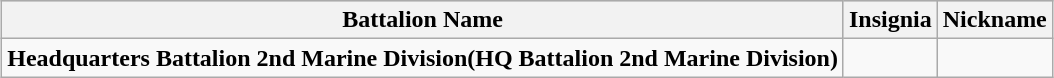<table class="wikitable sortable" style="margin:1em auto; text-align:center;">
<tr bgcolor="#CCCCCC">
<th><strong>Battalion Name</strong></th>
<th><strong>Insignia</strong></th>
<th><strong>Nickname</strong></th>
</tr>
<tr>
<td><strong>Headquarters Battalion 2nd Marine Division(HQ Battalion 2nd Marine Division)</strong></td>
<td></td>
<td> </td>
</tr>
</table>
